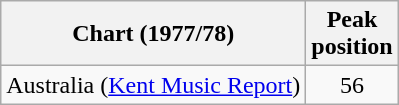<table class="wikitable">
<tr>
<th>Chart (1977/78)</th>
<th>Peak<br>position</th>
</tr>
<tr>
<td>Australia (<a href='#'>Kent Music Report</a>)</td>
<td style="text-align:center;">56</td>
</tr>
</table>
